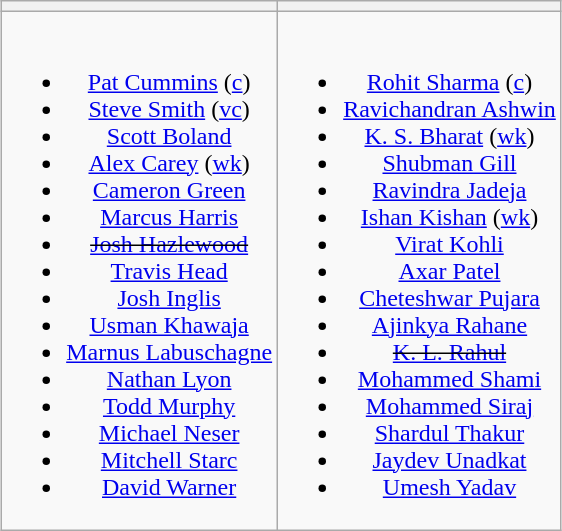<table class="wikitable" style="text-align:center; margin:auto">
<tr>
<th></th>
<th></th>
</tr>
<tr style="vertical-align:top">
<td><br><ul><li><a href='#'>Pat Cummins</a> (<a href='#'>c</a>)</li><li><a href='#'>Steve Smith</a> (<a href='#'>vc</a>)</li><li><a href='#'>Scott Boland</a></li><li><a href='#'>Alex Carey</a> (<a href='#'>wk</a>)</li><li><a href='#'>Cameron Green</a></li><li><a href='#'>Marcus Harris</a></li><li><s><a href='#'>Josh Hazlewood</a></s></li><li><a href='#'>Travis Head</a></li><li><a href='#'>Josh Inglis</a></li><li><a href='#'>Usman Khawaja</a></li><li><a href='#'>Marnus Labuschagne</a></li><li><a href='#'>Nathan Lyon</a></li><li><a href='#'>Todd Murphy</a></li><li><a href='#'>Michael Neser</a></li><li><a href='#'>Mitchell Starc</a></li><li><a href='#'>David Warner</a></li></ul></td>
<td><br><ul><li><a href='#'>Rohit Sharma</a> (<a href='#'>c</a>)</li><li><a href='#'>Ravichandran Ashwin</a></li><li><a href='#'>K. S. Bharat</a> (<a href='#'>wk</a>)</li><li><a href='#'>Shubman Gill</a></li><li><a href='#'>Ravindra Jadeja</a></li><li><a href='#'>Ishan Kishan</a> (<a href='#'>wk</a>)</li><li><a href='#'>Virat Kohli</a></li><li><a href='#'>Axar Patel</a></li><li><a href='#'>Cheteshwar Pujara</a></li><li><a href='#'>Ajinkya Rahane</a></li><li><s><a href='#'>K. L. Rahul</a></s></li><li><a href='#'>Mohammed Shami</a></li><li><a href='#'>Mohammed Siraj</a></li><li><a href='#'>Shardul Thakur</a></li><li><a href='#'>Jaydev Unadkat</a></li><li><a href='#'>Umesh Yadav</a></li></ul></td>
</tr>
</table>
